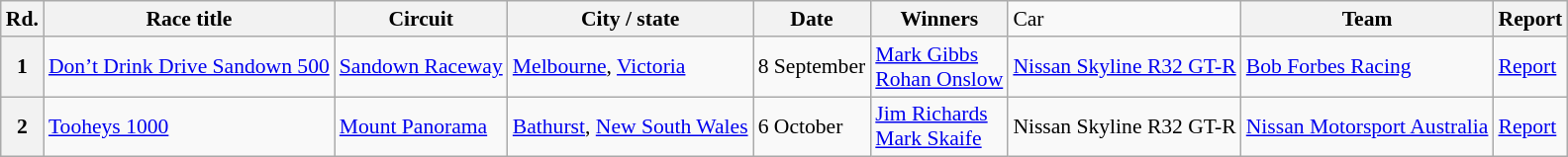<table class="wikitable" style="font-size: 90%">
<tr>
<th>Rd.</th>
<th>Race title</th>
<th>Circuit</th>
<th>City / state</th>
<th>Date</th>
<th>Winners</th>
<td>Car</td>
<th>Team</th>
<th>Report</th>
</tr>
<tr>
<th>1</th>
<td> <a href='#'>Don’t Drink Drive Sandown 500</a></td>
<td><a href='#'>Sandown Raceway</a></td>
<td><a href='#'>Melbourne</a>, <a href='#'>Victoria</a></td>
<td>8 September</td>
<td> <a href='#'>Mark Gibbs</a><br> <a href='#'>Rohan Onslow</a></td>
<td><a href='#'>Nissan Skyline R32 GT-R</a></td>
<td><a href='#'>Bob Forbes Racing</a></td>
<td><a href='#'>Report</a></td>
</tr>
<tr>
<th>2</th>
<td> <a href='#'>Tooheys 1000</a></td>
<td><a href='#'>Mount Panorama</a></td>
<td><a href='#'>Bathurst</a>, <a href='#'>New South Wales</a></td>
<td>6 October</td>
<td> <a href='#'>Jim Richards</a><br> <a href='#'>Mark Skaife</a></td>
<td>Nissan Skyline R32 GT-R</td>
<td><a href='#'>Nissan Motorsport Australia</a></td>
<td><a href='#'>Report</a></td>
</tr>
</table>
